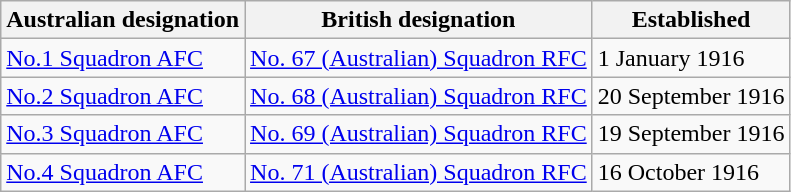<table class="wikitable">
<tr>
<th>Australian designation</th>
<th>British designation</th>
<th>Established</th>
</tr>
<tr>
<td><a href='#'>No.1 Squadron AFC</a></td>
<td><a href='#'>No. 67 (Australian) Squadron RFC</a></td>
<td>1 January 1916</td>
</tr>
<tr>
<td><a href='#'>No.2 Squadron AFC</a></td>
<td><a href='#'>No. 68 (Australian) Squadron RFC</a></td>
<td>20 September 1916</td>
</tr>
<tr>
<td><a href='#'>No.3 Squadron AFC</a></td>
<td><a href='#'>No. 69 (Australian) Squadron RFC</a></td>
<td>19 September 1916</td>
</tr>
<tr>
<td><a href='#'>No.4 Squadron AFC</a></td>
<td><a href='#'>No. 71 (Australian) Squadron RFC</a></td>
<td>16 October 1916</td>
</tr>
</table>
